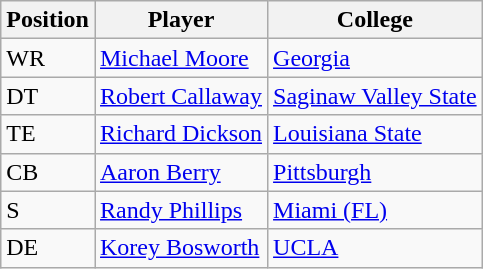<table class="wikitable">
<tr>
<th>Position</th>
<th>Player</th>
<th>College</th>
</tr>
<tr>
<td>WR</td>
<td><a href='#'>Michael Moore</a></td>
<td><a href='#'>Georgia</a></td>
</tr>
<tr>
<td>DT</td>
<td><a href='#'>Robert Callaway</a></td>
<td><a href='#'>Saginaw Valley State</a></td>
</tr>
<tr>
<td>TE</td>
<td><a href='#'>Richard Dickson</a></td>
<td><a href='#'>Louisiana State</a></td>
</tr>
<tr>
<td>CB</td>
<td><a href='#'>Aaron Berry</a></td>
<td><a href='#'>Pittsburgh</a></td>
</tr>
<tr>
<td>S</td>
<td><a href='#'>Randy Phillips</a></td>
<td><a href='#'>Miami (FL)</a></td>
</tr>
<tr>
<td>DE</td>
<td><a href='#'>Korey Bosworth</a></td>
<td><a href='#'>UCLA</a></td>
</tr>
</table>
